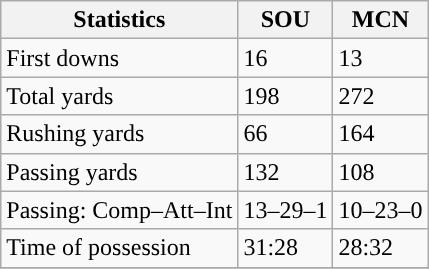<table class="wikitable" style="float: left;">
<tr>
<th>Statistics</th>
<th>SOU</th>
<th>MCN</th>
</tr>
<tr>
<td>First downs</td>
<td>16</td>
<td>13</td>
</tr>
<tr>
<td>Total yards</td>
<td>198</td>
<td>272</td>
</tr>
<tr>
<td>Rushing yards</td>
<td>66</td>
<td>164</td>
</tr>
<tr>
<td>Passing yards</td>
<td>132</td>
<td>108</td>
</tr>
<tr>
<td>Passing: Comp–Att–Int</td>
<td>13–29–1</td>
<td>10–23–0</td>
</tr>
<tr>
<td>Time of possession</td>
<td>31:28</td>
<td>28:32</td>
</tr>
<tr>
</tr>
</table>
